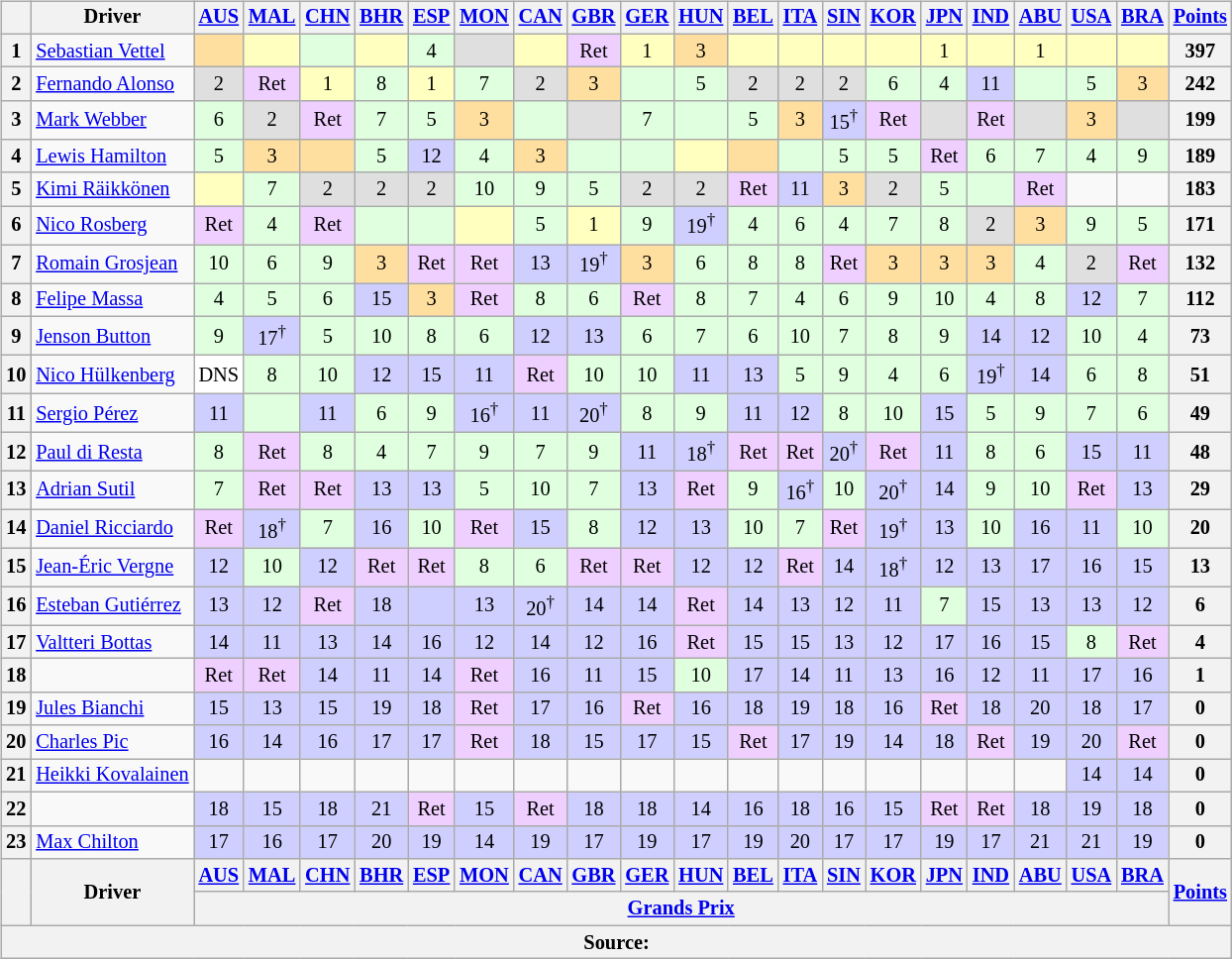<table>
<tr>
<td valign="top"><br><table class="wikitable" style="font-size:85%; text-align:center">
<tr valign="top">
<th valign=middle></th>
<th valign=middle>Driver</th>
<th><a href='#'>AUS</a><br></th>
<th><a href='#'>MAL</a><br></th>
<th><a href='#'>CHN</a><br></th>
<th><a href='#'>BHR</a><br></th>
<th><a href='#'>ESP</a><br></th>
<th><a href='#'>MON</a><br></th>
<th><a href='#'>CAN</a><br></th>
<th><a href='#'>GBR</a><br></th>
<th><a href='#'>GER</a><br></th>
<th><a href='#'>HUN</a><br></th>
<th><a href='#'>BEL</a><br></th>
<th><a href='#'>ITA</a><br></th>
<th><a href='#'>SIN</a><br></th>
<th><a href='#'>KOR</a><br></th>
<th><a href='#'>JPN</a><br></th>
<th><a href='#'>IND</a><br></th>
<th><a href='#'>ABU</a><br></th>
<th><a href='#'>USA</a><br></th>
<th><a href='#'>BRA</a><br></th>
<th valign="middle"><a href='#'>Points</a></th>
</tr>
<tr>
<th>1</th>
<td align=left> <a href='#'>Sebastian Vettel</a></td>
<td style="background:#FFDF9F"></td>
<td style="background:#FFFFBF"></td>
<td style="background:#DFFFDF"></td>
<td style="background:#FFFFBF"></td>
<td style="background:#DFFFDF">4</td>
<td style="background:#DFDFDF"></td>
<td style="background:#FFFFBF"></td>
<td style="background:#EFCFFF">Ret</td>
<td style="background:#FFFFBF">1</td>
<td style="background:#FFDF9F">3</td>
<td style="background:#FFFFBF"></td>
<td style="background:#FFFFBF"></td>
<td style="background:#FFFFBF"></td>
<td style="background:#FFFFBF"></td>
<td style="background:#FFFFBF">1</td>
<td style="background:#FFFFBF"></td>
<td style="background:#FFFFBF">1</td>
<td style="background:#FFFFBF"></td>
<td style="background:#FFFFBF"></td>
<th>397</th>
</tr>
<tr>
<th>2</th>
<td align=left> <a href='#'>Fernando Alonso</a></td>
<td style="background:#DFDFDF">2</td>
<td style="background:#EFCFFF">Ret</td>
<td style="background:#FFFFBF">1</td>
<td style="background:#DFFFDF">8</td>
<td style="background:#FFFFBF">1</td>
<td style="background:#DFFFDF">7</td>
<td style="background:#DFDFDF">2</td>
<td style="background:#FFDF9F">3</td>
<td style="background:#DFFFDF"></td>
<td style="background:#DFFFDF">5</td>
<td style="background:#DFDFDF">2</td>
<td style="background:#DFDFDF">2</td>
<td style="background:#DFDFDF">2</td>
<td style="background:#DFFFDF">6</td>
<td style="background:#DFFFDF">4</td>
<td style="background:#CFCFFF">11</td>
<td style="background:#DFFFDF"></td>
<td style="background:#dfffdf">5</td>
<td style="background:#FFDF9F">3</td>
<th>242</th>
</tr>
<tr>
<th>3</th>
<td align=left> <a href='#'>Mark Webber</a></td>
<td style="background:#DFFFDF">6</td>
<td style="background:#DFDFDF">2</td>
<td style="background:#EFCFFF">Ret</td>
<td style="background:#DFFFDF">7</td>
<td style="background:#DFFFDF">5</td>
<td style="background:#FFDF9F">3</td>
<td style="background:#DFFFDF"></td>
<td style="background:#DFDFDF"></td>
<td style="background:#DFFFDF">7</td>
<td style="background:#DFFFDF"></td>
<td style="background:#DFFFDF">5</td>
<td style="background:#FFDF9F">3</td>
<td style="background:#CFCFFF">15<sup>†</sup></td>
<td style="background:#EFCFFF">Ret</td>
<td style="background:#DFDFDF"></td>
<td style="background:#EFCFFF">Ret</td>
<td style="background:#DFDFDF"></td>
<td style="background:#ffdf9f">3</td>
<td style="background:#DFDFDF"></td>
<th>199</th>
</tr>
<tr>
<th>4</th>
<td align=left> <a href='#'>Lewis Hamilton</a></td>
<td style="background:#DFFFDF">5</td>
<td style="background:#FFDF9F">3</td>
<td style="background:#FFDF9F"></td>
<td style="background:#DFFFDF">5</td>
<td style="background:#CFCFFF">12</td>
<td style="background:#DFFFDF">4</td>
<td style="background:#FFDF9F">3</td>
<td style="background:#DFFFDF"></td>
<td style="background:#DFFFDF"></td>
<td style="background:#FFFFBF"></td>
<td style="background:#FFDF9F"></td>
<td style="background:#DFFFDF"></td>
<td style="background:#DFFFDF">5</td>
<td style="background:#DFFFDF">5</td>
<td style="background:#EFCFFF">Ret</td>
<td style="background:#DFFFDF">6</td>
<td style="background:#DFFFDF">7</td>
<td style="background:#dfffdf">4</td>
<td style="background:#DFFFDF">9</td>
<th>189</th>
</tr>
<tr>
<th>5</th>
<td align=left> <a href='#'>Kimi Räikkönen</a></td>
<td style="background:#FFFFBF"></td>
<td style="background:#DFFFDF">7</td>
<td style="background:#DFDFDF">2</td>
<td style="background:#DFDFDF">2</td>
<td style="background:#DFDFDF">2</td>
<td style="background:#DFFFDF">10</td>
<td style="background:#DFFFDF">9</td>
<td style="background:#DFFFDF">5</td>
<td style="background:#DFDFDF">2</td>
<td style="background:#DFDFDF">2</td>
<td style="background:#EFCFFF">Ret</td>
<td style="background:#CFCFFF">11</td>
<td style="background:#FFDF9F">3</td>
<td style="background:#DFDFDF">2</td>
<td style="background:#DFFFDF">5</td>
<td style="background:#DFFFDF"></td>
<td style="background:#EFCFFF">Ret</td>
<td></td>
<td></td>
<th>183</th>
</tr>
<tr>
<th>6</th>
<td align=left> <a href='#'>Nico Rosberg</a></td>
<td style="background:#EFCFFF">Ret</td>
<td style="background:#DFFFDF">4</td>
<td style="background:#EFCFFF">Ret</td>
<td style="background:#DFFFDF"></td>
<td style="background:#DFFFDF"></td>
<td style="background:#FFFFBF"></td>
<td style="background:#DFFFDF">5</td>
<td style="background:#FFFFBF">1</td>
<td style="background:#DFFFDF">9</td>
<td style="background:#CFCFFF">19<sup>†</sup></td>
<td style="background:#DFFFDF">4</td>
<td style="background:#DFFFDF">6</td>
<td style="background:#DFFFDF">4</td>
<td style="background:#DFFFDF">7</td>
<td style="background:#DFFFDF">8</td>
<td style="background:#DFDFDF">2</td>
<td style="background:#FFDF9F">3</td>
<td style="background:#DFFFDF">9</td>
<td style="background:#DFFFDF">5</td>
<th>171</th>
</tr>
<tr>
<th>7</th>
<td align=left> <a href='#'>Romain Grosjean</a></td>
<td style="background:#DFFFDF">10</td>
<td style="background:#DFFFDF">6</td>
<td style="background:#DFFFDF">9</td>
<td style="background:#FFDF9F">3</td>
<td style="background:#EFCFFF">Ret</td>
<td style="background:#EFCFFF">Ret</td>
<td style="background:#CFCFFF">13</td>
<td style="background:#CFCFFF">19<sup>†</sup></td>
<td style="background:#FFDF9F">3</td>
<td style="background:#DFFFDF">6</td>
<td style="background:#DFFFDF">8</td>
<td style="background:#DFFFDF">8</td>
<td style="background:#EFCFFF">Ret</td>
<td style="background:#FFDF9F">3</td>
<td style="background:#FFDF9F">3</td>
<td style="background:#FFDF9F">3</td>
<td style="background:#DFFFDF">4</td>
<td style="background:#DFDFDF">2</td>
<td style="background:#EFCFFF">Ret</td>
<th>132</th>
</tr>
<tr>
<th>8</th>
<td align=left> <a href='#'>Felipe Massa</a></td>
<td style="background:#DFFFDF">4</td>
<td style="background:#DFFFDF">5</td>
<td style="background:#DFFFDF">6</td>
<td style="background:#CFCFFF">15</td>
<td style="background:#FFDF9F">3</td>
<td style="background:#EFCFFF">Ret</td>
<td style="background:#DFFFDF">8</td>
<td style="background:#DFFFDF">6</td>
<td style="background:#EFCFFF">Ret</td>
<td style="background:#DFFFDF">8</td>
<td style="background:#DFFFDF">7</td>
<td style="background:#DFFFDF">4</td>
<td style="background:#DFFFDF">6</td>
<td style="background:#DFFFDF">9</td>
<td style="background:#DFFFDF">10</td>
<td style="background:#DFFFDF">4</td>
<td style="background:#DFFFDF">8</td>
<td style="background:#CFCFFF">12</td>
<td style="background:#DFFFDF">7</td>
<th>112</th>
</tr>
<tr>
<th>9</th>
<td align=left> <a href='#'>Jenson Button</a></td>
<td style="background:#DFFFDF">9</td>
<td style="background:#CFCFFF">17<sup>†</sup></td>
<td style="background:#DFFFDF">5</td>
<td style="background:#DFFFDF">10</td>
<td style="background:#DFFFDF">8</td>
<td style="background:#DFFFDF">6</td>
<td style="background:#CFCFFF">12</td>
<td style="background:#CFCFFF">13</td>
<td style="background:#DFFFDF">6</td>
<td style="background:#DFFFDF">7</td>
<td style="background:#DFFFDF">6</td>
<td style="background:#DFFFDF">10</td>
<td style="background:#DFFFDF">7</td>
<td style="background:#DFFFDF">8</td>
<td style="background:#DFFFDF">9</td>
<td style="background:#CFCFFF">14</td>
<td style="background:#CFCFFF">12</td>
<td style="background:#DFFFDF">10</td>
<td style="background:#DFFFDF">4</td>
<th>73</th>
</tr>
<tr>
<th>10</th>
<td align=left> <a href='#'>Nico Hülkenberg</a></td>
<td style="background:#FFFFFF">DNS</td>
<td style="background:#DFFFDF">8</td>
<td style="background:#DFFFDF">10</td>
<td style="background:#CFCFFF">12</td>
<td style="background:#CFCFFF">15</td>
<td style="background:#CFCFFF">11</td>
<td style="background:#EFCFFF">Ret</td>
<td style="background:#DFFFDF">10</td>
<td style="background:#DFFFDF">10</td>
<td style="background:#CFCFFF">11</td>
<td style="background:#CFCFFF">13</td>
<td style="background:#DFFFDF">5</td>
<td style="background:#DFFFDF">9</td>
<td style="background:#DFFFDF">4</td>
<td style="background:#DFFFDF">6</td>
<td style="background:#CFCFFF">19<sup>†</sup></td>
<td style="background:#CFCFFF">14</td>
<td style="background:#DFFFDF">6</td>
<td style="background:#DFFFDF">8</td>
<th>51</th>
</tr>
<tr>
<th>11</th>
<td align=left> <a href='#'>Sergio Pérez</a></td>
<td style="background:#CFCFFF">11</td>
<td style="background:#DFFFDF"></td>
<td style="background:#CFCFFF">11</td>
<td style="background:#DFFFDF">6</td>
<td style="background:#DFFFDF">9</td>
<td style="background:#CFCFFF">16<sup>†</sup></td>
<td style="background:#CFCFFF">11</td>
<td style="background:#CFCFFF">20<sup>†</sup></td>
<td style="background:#DFFFDF">8</td>
<td style="background:#DFFFDF">9</td>
<td style="background:#CFCFFF">11</td>
<td style="background:#CFCFFF">12</td>
<td style="background:#DFFFDF">8</td>
<td style="background:#DFFFDF">10</td>
<td style="background:#CFCFFF">15</td>
<td style="background:#DFFFDF">5</td>
<td style="background:#DFFFDF">9</td>
<td style="background:#DFFFDF">7</td>
<td style="background:#DFFFDF">6</td>
<th>49</th>
</tr>
<tr>
<th>12</th>
<td align=left> <a href='#'>Paul di Resta</a></td>
<td style="background:#DFFFDF">8</td>
<td style="background:#EFCFFF">Ret</td>
<td style="background:#DFFFDF">8</td>
<td style="background:#DFFFDF">4</td>
<td style="background:#DFFFDF">7</td>
<td style="background:#DFFFDF">9</td>
<td style="background:#DFFFDF">7</td>
<td style="background:#DFFFDF">9</td>
<td style="background:#CFCFFF">11</td>
<td style="background:#CFCFFF">18<sup>†</sup></td>
<td style="background:#EFCFFF">Ret</td>
<td style="background:#EFCFFF">Ret</td>
<td style="background:#CFCFFF">20<sup>†</sup></td>
<td style="background:#EFCFFF">Ret</td>
<td style="background:#CFCFFF">11</td>
<td style="background:#DFFFDF">8</td>
<td style="background:#DFFFDF">6</td>
<td style="background:#CFCFFF">15</td>
<td style="background:#CFCFFF">11</td>
<th>48</th>
</tr>
<tr>
<th>13</th>
<td align=left> <a href='#'>Adrian Sutil</a></td>
<td style="background:#DFFFDF">7</td>
<td style="background:#EFCFFF">Ret</td>
<td style="background:#EFCFFF">Ret</td>
<td style="background:#CFCFFF">13</td>
<td style="background:#CFCFFF">13</td>
<td style="background:#DFFFDF">5</td>
<td style="background:#DFFFDF">10</td>
<td style="background:#DFFFDF">7</td>
<td style="background:#CFCFFF">13</td>
<td style="background:#EFCFFF">Ret</td>
<td style="background:#DFFFDF">9</td>
<td style="background:#CFCFFF">16<sup>†</sup></td>
<td style="background:#DFFFDF">10</td>
<td style="background:#CFCFFF">20<sup>†</sup></td>
<td style="background:#CFCFFF">14</td>
<td style="background:#DFFFDF">9</td>
<td style="background:#DFFFDF">10</td>
<td style="background:#EFCFFF">Ret</td>
<td style="background:#CFCFFF">13</td>
<th>29</th>
</tr>
<tr>
<th>14</th>
<td align=left> <a href='#'>Daniel Ricciardo</a></td>
<td style="background:#EFCFFF">Ret</td>
<td style="background:#CFCFFF">18<sup>†</sup></td>
<td style="background:#DFFFDF">7</td>
<td style="background:#CFCFFF">16</td>
<td style="background:#DFFFDF">10</td>
<td style="background:#EFCFFF">Ret</td>
<td style="background:#CFCFFF">15</td>
<td style="background:#DFFFDF">8</td>
<td style="background:#CFCFFF">12</td>
<td style="background:#CFCFFF">13</td>
<td style="background:#DFFFDF">10</td>
<td style="background:#DFFFDF">7</td>
<td style="background:#EFCFFF">Ret</td>
<td style="background:#CFCFFF">19<sup>†</sup></td>
<td style="background:#CFCFFF">13</td>
<td style="background:#DFFFDF">10</td>
<td style="background:#CFCFFF">16</td>
<td style="background:#CFCFFF">11</td>
<td style="background:#DFFFDF">10</td>
<th>20</th>
</tr>
<tr>
<th>15</th>
<td align=left> <a href='#'>Jean-Éric Vergne</a></td>
<td style="background:#CFCFFF">12</td>
<td style="background:#DFFFDF">10</td>
<td style="background:#CFCFFF">12</td>
<td style="background:#EFCFFF">Ret</td>
<td style="background:#EFCFFF">Ret</td>
<td style="background:#DFFFDF">8</td>
<td style="background:#DFFFDF">6</td>
<td style="background:#EFCFFF">Ret</td>
<td style="background:#EFCFFF">Ret</td>
<td style="background:#CFCFFF">12</td>
<td style="background:#CFCFFF">12</td>
<td style="background:#EFCFFF">Ret</td>
<td style="background:#CFCFFF">14</td>
<td style="background:#CFCFFF">18<sup>†</sup></td>
<td style="background:#CFCFFF">12</td>
<td style="background:#CFCFFF">13</td>
<td style="background:#CFCFFF">17</td>
<td style="background:#CFCFFF">16</td>
<td style="background:#CFCFFF">15</td>
<th>13</th>
</tr>
<tr>
<th>16</th>
<td align=left> <a href='#'>Esteban Gutiérrez</a></td>
<td style="background:#CFCFFF">13</td>
<td style="background:#CFCFFF">12</td>
<td style="background:#EFCFFF">Ret</td>
<td style="background:#CFCFFF">18</td>
<td style="background:#CFCFFF"></td>
<td style="background:#CFCFFF">13</td>
<td style="background:#CFCFFF">20<sup>†</sup></td>
<td style="background:#CFCFFF">14</td>
<td style="background:#CFCFFF">14</td>
<td style="background:#EFCFFF">Ret</td>
<td style="background:#CFCFFF">14</td>
<td style="background:#CFCFFF">13</td>
<td style="background:#CFCFFF">12</td>
<td style="background:#CFCFFF">11</td>
<td style="background:#DFFFDF">7</td>
<td style="background:#CFCFFF">15</td>
<td style="background:#CFCFFF">13</td>
<td style="background:#CFCFFF">13</td>
<td style="background:#CFCFFF">12</td>
<th>6</th>
</tr>
<tr>
<th>17</th>
<td align=left> <a href='#'>Valtteri Bottas</a></td>
<td style="background:#CFCFFF">14</td>
<td style="background:#CFCFFF">11</td>
<td style="background:#CFCFFF">13</td>
<td style="background:#CFCFFF">14</td>
<td style="background:#CFCFFF">16</td>
<td style="background:#CFCFFF">12</td>
<td style="background:#CFCFFF">14</td>
<td style="background:#CFCFFF">12</td>
<td style="background:#CFCFFF">16</td>
<td style="background:#EFCFFF">Ret</td>
<td style="background:#CFCFFF">15</td>
<td style="background:#CFCFFF">15</td>
<td style="background:#CFCFFF">13</td>
<td style="background:#CFCFFF">12</td>
<td style="background:#CFCFFF">17</td>
<td style="background:#CFCFFF">16</td>
<td style="background:#CFCFFF">15</td>
<td style="background:#DFFFDF">8</td>
<td style="background:#EFCFFF">Ret</td>
<th>4</th>
</tr>
<tr>
<th>18</th>
<td align=left></td>
<td style="background:#EFCFFF">Ret</td>
<td style="background:#EFCFFF">Ret</td>
<td style="background:#CFCFFF">14</td>
<td style="background:#CFCFFF">11</td>
<td style="background:#CFCFFF">14</td>
<td style="background:#EFCFFF">Ret</td>
<td style="background:#CFCFFF">16</td>
<td style="background:#CFCFFF">11</td>
<td style="background:#CFCFFF">15</td>
<td style="background:#DFFFDF">10</td>
<td style="background:#CFCFFF">17</td>
<td style="background:#CFCFFF">14</td>
<td style="background:#CFCFFF">11</td>
<td style="background:#CFCFFF">13</td>
<td style="background:#CFCFFF">16</td>
<td style="background:#CFCFFF">12</td>
<td style="background:#CFCFFF">11</td>
<td style="background:#CFCFFF">17</td>
<td style="background:#CFCFFF">16</td>
<th>1</th>
</tr>
<tr>
<th>19</th>
<td align=left> <a href='#'>Jules Bianchi</a></td>
<td style="background:#CFCFFF">15</td>
<td style="background:#CFCFFF">13</td>
<td style="background:#CFCFFF">15</td>
<td style="background:#CFCFFF">19</td>
<td style="background:#CFCFFF">18</td>
<td style="background:#EFCFFF">Ret</td>
<td style="background:#CFCFFF">17</td>
<td style="background:#CFCFFF">16</td>
<td style="background:#EFCFFF">Ret</td>
<td style="background:#CFCFFF">16</td>
<td style="background:#CFCFFF">18</td>
<td style="background:#CFCFFF">19</td>
<td style="background:#CFCFFF">18</td>
<td style="background:#CFCFFF">16</td>
<td style="background:#EFCFFF">Ret</td>
<td style="background:#CFCFFF">18</td>
<td style="background:#CFCFFF">20</td>
<td style="background:#CFCFFF">18</td>
<td style="background:#CFCFFF">17</td>
<th>0</th>
</tr>
<tr>
<th>20</th>
<td align=left> <a href='#'>Charles Pic</a></td>
<td style="background:#CFCFFF">16</td>
<td style="background:#CFCFFF">14</td>
<td style="background:#CFCFFF">16</td>
<td style="background:#CFCFFF">17</td>
<td style="background:#CFCFFF">17</td>
<td style="background:#EFCFFF">Ret</td>
<td style="background:#CFCFFF">18</td>
<td style="background:#CFCFFF">15</td>
<td style="background:#CFCFFF">17</td>
<td style="background:#CFCFFF">15</td>
<td style="background:#EFCFFF">Ret</td>
<td style="background:#CFCFFF">17</td>
<td style="background:#CFCFFF">19</td>
<td style="background:#CFCFFF">14</td>
<td style="background:#CFCFFF">18</td>
<td style="background:#EFCFFF">Ret</td>
<td style="background:#CFCFFF">19</td>
<td style="background:#CFCFFF">20</td>
<td style="background:#EFCFFF">Ret</td>
<th>0</th>
</tr>
<tr>
<th>21</th>
<td align=left> <a href='#'>Heikki Kovalainen</a></td>
<td></td>
<td></td>
<td></td>
<td></td>
<td></td>
<td></td>
<td></td>
<td></td>
<td></td>
<td></td>
<td></td>
<td></td>
<td></td>
<td></td>
<td></td>
<td></td>
<td></td>
<td style="background:#CFCFFF">14</td>
<td style="background:#CFCFFF">14</td>
<th>0</th>
</tr>
<tr>
<th>22</th>
<td align=left></td>
<td style="background:#CFCFFF">18</td>
<td style="background:#CFCFFF">15</td>
<td style="background:#CFCFFF">18</td>
<td style="background:#CFCFFF">21</td>
<td style="background:#EFCFFF">Ret</td>
<td style="background:#CFCFFF">15</td>
<td style="background:#EFCFFF">Ret</td>
<td style="background:#CFCFFF">18</td>
<td style="background:#CFCFFF">18</td>
<td style="background:#CFCFFF">14</td>
<td style="background:#CFCFFF">16</td>
<td style="background:#CFCFFF">18</td>
<td style="background:#CFCFFF">16</td>
<td style="background:#CFCFFF">15</td>
<td style="background:#EFCFFF">Ret</td>
<td style="background:#EFCFFF">Ret</td>
<td style="background:#CFCFFF">18</td>
<td style="background:#CFCFFF">19</td>
<td style="background:#CFCFFF">18</td>
<th>0</th>
</tr>
<tr>
<th>23</th>
<td align=left> <a href='#'>Max Chilton</a></td>
<td style="background:#CFCFFF">17</td>
<td style="background:#CFCFFF">16</td>
<td style="background:#CFCFFF">17</td>
<td style="background:#CFCFFF">20</td>
<td style="background:#CFCFFF">19</td>
<td style="background:#CFCFFF">14</td>
<td style="background:#CFCFFF">19</td>
<td style="background:#CFCFFF">17</td>
<td style="background:#CFCFFF">19</td>
<td style="background:#CFCFFF">17</td>
<td style="background:#CFCFFF">19</td>
<td style="background:#CFCFFF">20</td>
<td style="background:#CFCFFF">17</td>
<td style="background:#CFCFFF">17</td>
<td style="background:#CFCFFF">19</td>
<td style="background:#CFCFFF">17</td>
<td style="background:#CFCFFF">21</td>
<td style="background:#CFCFFF">21</td>
<td style="background:#CFCFFF">19</td>
<th>0</th>
</tr>
<tr>
<th valign="middle" rowspan="2"></th>
<th valign="middle" rowspan="2">Driver</th>
<th><a href='#'>AUS</a><br></th>
<th><a href='#'>MAL</a><br></th>
<th><a href='#'>CHN</a><br></th>
<th><a href='#'>BHR</a><br></th>
<th><a href='#'>ESP</a><br></th>
<th><a href='#'>MON</a><br></th>
<th><a href='#'>CAN</a><br></th>
<th><a href='#'>GBR</a><br></th>
<th><a href='#'>GER</a><br></th>
<th><a href='#'>HUN</a><br></th>
<th><a href='#'>BEL</a><br></th>
<th><a href='#'>ITA</a><br></th>
<th><a href='#'>SIN</a><br></th>
<th><a href='#'>KOR</a><br></th>
<th><a href='#'>JPN</a><br></th>
<th><a href='#'>IND</a><br></th>
<th><a href='#'>ABU</a><br></th>
<th><a href='#'>USA</a><br></th>
<th><a href='#'>BRA</a><br></th>
<th valign="middle" rowspan="2"><a href='#'>Points</a></th>
</tr>
<tr>
<th valign="middle" colspan="19"><a href='#'>Grands Prix</a></th>
</tr>
<tr>
<th colspan="22">Source:</th>
</tr>
</table>
</td>
<td valign="top"><br>
<br></td>
</tr>
</table>
